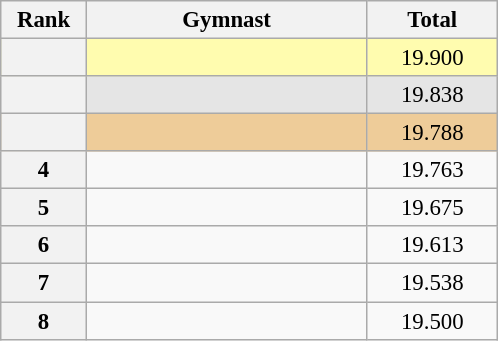<table class="wikitable sortable" style="text-align:center; font-size:95%">
<tr>
<th scope="col" style="width:50px;">Rank</th>
<th scope="col" style="width:180px;">Gymnast</th>
<th scope="col" style="width:80px;">Total</th>
</tr>
<tr style="background:#fffcaf;">
<th scope="row" style="text-align:center"></th>
<td style="text-align:left;"></td>
<td>19.900</td>
</tr>
<tr style="background:#e5e5e5;">
<th scope=row style="text-align:center"></th>
<td style="text-align:left;"></td>
<td>19.838</td>
</tr>
<tr style="background:#ec9;">
<th scope=row style="text-align:center"></th>
<td style="text-align:left;"></td>
<td>19.788</td>
</tr>
<tr>
<th scope="row" style="text-align:center">4</th>
<td style="text-align:left;"></td>
<td>19.763</td>
</tr>
<tr>
<th scope=row style="text-align:center">5</th>
<td style="text-align:left;"></td>
<td>19.675</td>
</tr>
<tr>
<th scope=row style="text-align:center">6</th>
<td style="text-align:left;"></td>
<td>19.613</td>
</tr>
<tr>
<th scope=row style="text-align:center">7</th>
<td style="text-align:left;"></td>
<td>19.538</td>
</tr>
<tr>
<th scope=row style="text-align:center">8</th>
<td style="text-align:left;"></td>
<td>19.500</td>
</tr>
</table>
